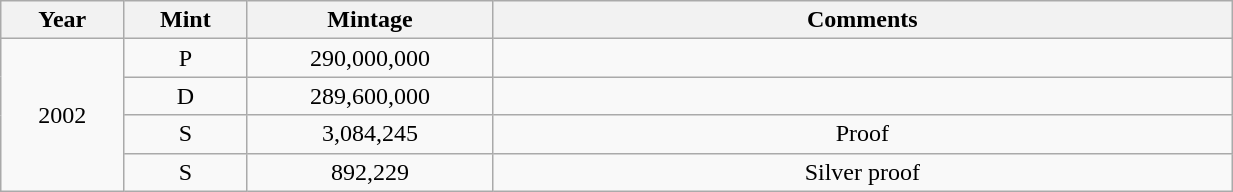<table class="wikitable sortable" style="min-width:65%; text-align:center;">
<tr>
<th width="10%">Year</th>
<th width="10%">Mint</th>
<th width="20%">Mintage</th>
<th width="60%">Comments</th>
</tr>
<tr>
<td rowspan="4">2002</td>
<td>P</td>
<td>290,000,000</td>
<td></td>
</tr>
<tr>
<td>D</td>
<td>289,600,000</td>
<td></td>
</tr>
<tr>
<td>S</td>
<td>3,084,245</td>
<td>Proof</td>
</tr>
<tr>
<td>S</td>
<td>892,229</td>
<td>Silver proof</td>
</tr>
</table>
